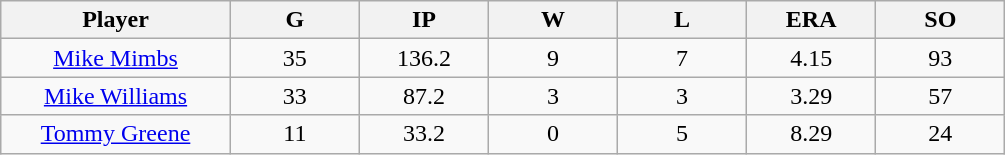<table class="wikitable sortable">
<tr>
<th bgcolor="#DDDDFF" width="16%">Player</th>
<th bgcolor="#DDDDFF" width="9%">G</th>
<th bgcolor="#DDDDFF" width="9%">IP</th>
<th bgcolor="#DDDDFF" width="9%">W</th>
<th bgcolor="#DDDDFF" width="9%">L</th>
<th bgcolor="#DDDDFF" width="9%">ERA</th>
<th bgcolor="#DDDDFF" width="9%">SO</th>
</tr>
<tr align=center>
<td><a href='#'>Mike Mimbs</a></td>
<td>35</td>
<td>136.2</td>
<td>9</td>
<td>7</td>
<td>4.15</td>
<td>93</td>
</tr>
<tr align=center>
<td><a href='#'>Mike Williams</a></td>
<td>33</td>
<td>87.2</td>
<td>3</td>
<td>3</td>
<td>3.29</td>
<td>57</td>
</tr>
<tr align=center>
<td><a href='#'>Tommy Greene</a></td>
<td>11</td>
<td>33.2</td>
<td>0</td>
<td>5</td>
<td>8.29</td>
<td>24</td>
</tr>
</table>
